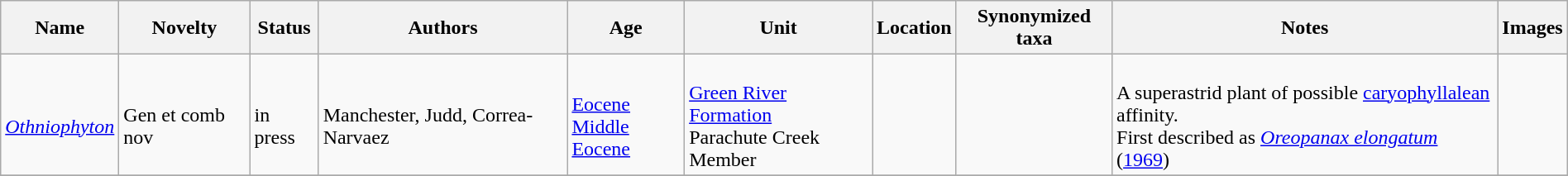<table class="wikitable sortable" align="center" width="100%">
<tr>
<th>Name</th>
<th>Novelty</th>
<th>Status</th>
<th>Authors</th>
<th>Age</th>
<th>Unit</th>
<th>Location</th>
<th>Synonymized taxa</th>
<th>Notes</th>
<th>Images</th>
</tr>
<tr>
<td><br><em><a href='#'>Othniophyton</a></em></td>
<td><br>Gen et comb nov</td>
<td><br>in press</td>
<td><br>Manchester, Judd, Correa-Narvaez</td>
<td><br><a href='#'>Eocene</a><br><a href='#'>Middle Eocene</a></td>
<td><br><a href='#'>Green River Formation</a><br>Parachute Creek Member</td>
<td><br><br></td>
<td><br></td>
<td><br>A superastrid plant of possible <a href='#'>caryophyllalean</a> affinity.<br>First described as <em><a href='#'>Oreopanax elongatum</a></em> (<a href='#'>1969</a>)</td>
<td></td>
</tr>
<tr>
</tr>
</table>
